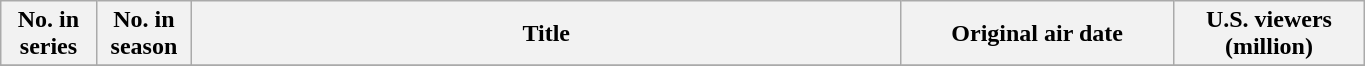<table class="wikitable plainrowheaders" style="width:72%;">
<tr>
<th scope="col" width=7%>No. in<br>series</th>
<th scope="col" width=7%>No. in<br>season</th>
<th scope="col">Title</th>
<th scope="col" width=20%>Original air date</th>
<th scope="col" width=14%>U.S. viewers<br>(million)</th>
</tr>
<tr>
</tr>
</table>
